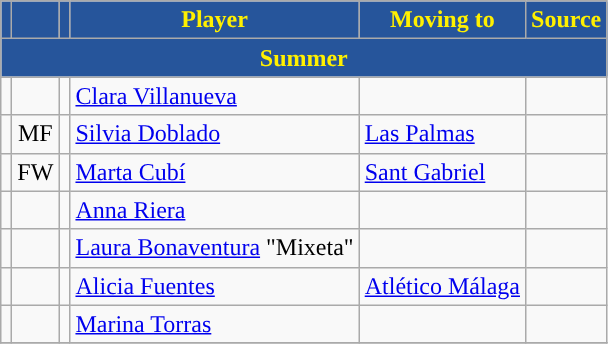<table class="wikitable plainrowheaders sortable" style="text-align:center">
<tr>
<th style="background:#26559B; color:#FFF000; "></th>
<th style="background:#26559B; color:#FFF000; "></th>
<th style="background:#26559B; color:#FFF000; "></th>
<th style="background:#26559B; color:#FFF000; ">Player</th>
<th style="background:#26559B; color:#FFF000; ">Moving to</th>
<th style="background:#26559B; color:#FFF000; ">Source</th>
</tr>
<tr>
<th colspan="6" style="background:#26559B; color:#FFF000; ">Summer</th>
</tr>
<tr>
<td></td>
<td></td>
<td></td>
<td align="left"><a href='#'>Clara Villanueva</a></td>
<td align="left"></td>
<td></td>
</tr>
<tr>
<td></td>
<td>MF</td>
<td></td>
<td align="left"><a href='#'>Silvia Doblado</a></td>
<td align="left"><a href='#'>Las Palmas</a></td>
<td></td>
</tr>
<tr>
<td></td>
<td>FW</td>
<td></td>
<td align="left"><a href='#'>Marta Cubí</a></td>
<td align="left"><a href='#'>Sant Gabriel</a></td>
<td></td>
</tr>
<tr>
<td></td>
<td></td>
<td></td>
<td align="left"><a href='#'>Anna Riera</a></td>
<td align="left"></td>
<td></td>
</tr>
<tr>
<td></td>
<td></td>
<td></td>
<td align="left"><a href='#'>Laura Bonaventura</a> "Mixeta"</td>
<td align="left"></td>
<td></td>
</tr>
<tr>
<td></td>
<td></td>
<td></td>
<td align="left"><a href='#'>Alicia Fuentes</a></td>
<td align="left"><a href='#'>Atlético Málaga</a></td>
<td></td>
</tr>
<tr>
<td></td>
<td></td>
<td></td>
<td align="left"><a href='#'>Marina Torras</a></td>
<td align="left"></td>
<td></td>
</tr>
<tr>
</tr>
</table>
